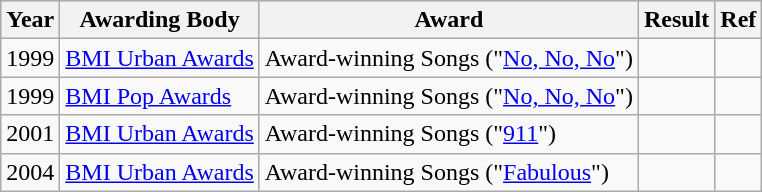<table class="wikitable">
<tr style="background:#ccc; text-align:center;">
<th scope="col">Year</th>
<th scope="col">Awarding Body</th>
<th scope="col">Award</th>
<th scope="col">Result</th>
<th>Ref</th>
</tr>
<tr>
<td>1999</td>
<td><a href='#'>BMI Urban Awards</a></td>
<td>Award-winning Songs ("<a href='#'>No, No, No</a>")</td>
<td></td>
<td style="text-align:center;"></td>
</tr>
<tr>
<td>1999</td>
<td><a href='#'>BMI Pop Awards</a></td>
<td>Award-winning Songs ("<a href='#'>No, No, No</a>")</td>
<td></td>
<td style="text-align:center;"></td>
</tr>
<tr>
<td>2001</td>
<td><a href='#'>BMI Urban Awards</a></td>
<td>Award-winning Songs ("<a href='#'>911</a>")</td>
<td></td>
<td style="text-align:center;"></td>
</tr>
<tr>
<td>2004</td>
<td><a href='#'>BMI Urban Awards</a></td>
<td>Award-winning Songs ("<a href='#'>Fabulous</a>")</td>
<td></td>
<td style="text-align:center;"></td>
</tr>
</table>
